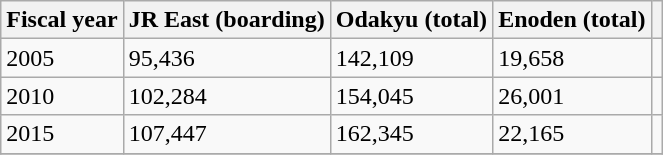<table class="wikitable">
<tr>
<th>Fiscal year</th>
<th>JR East (boarding)</th>
<th>Odakyu (total)</th>
<th>Enoden (total)</th>
<th></th>
</tr>
<tr>
<td>2005</td>
<td>95,436</td>
<td>142,109</td>
<td>19,658</td>
<td></td>
</tr>
<tr>
<td>2010</td>
<td>102,284</td>
<td>154,045</td>
<td>26,001</td>
<td></td>
</tr>
<tr>
<td>2015</td>
<td>107,447</td>
<td>162,345</td>
<td>22,165</td>
<td></td>
</tr>
<tr>
</tr>
</table>
